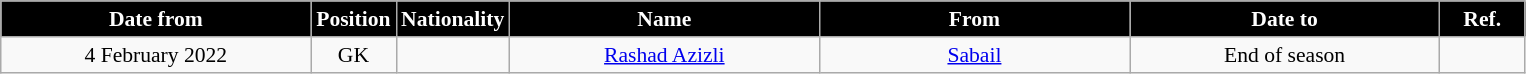<table class="wikitable" style="text-align:center; font-size:90%; ">
<tr>
<th style="background:#000000; color:#FFFFFF; width:200px;">Date from</th>
<th style="background:#000000; color:#FFFFFF; width:50px;">Position</th>
<th style="background:#000000; color:#FFFFFF; width:50px;">Nationality</th>
<th style="background:#000000; color:#FFFFFF; width:200px;">Name</th>
<th style="background:#000000; color:#FFFFFF; width:200px;">From</th>
<th style="background:#000000; color:#FFFFFF; width:200px;">Date to</th>
<th style="background:#000000; color:#FFFFFF; width:50px;">Ref.</th>
</tr>
<tr>
<td>4 February 2022</td>
<td>GK</td>
<td></td>
<td><a href='#'>Rashad Azizli</a></td>
<td><a href='#'>Sabail</a></td>
<td>End of season</td>
<td></td>
</tr>
</table>
